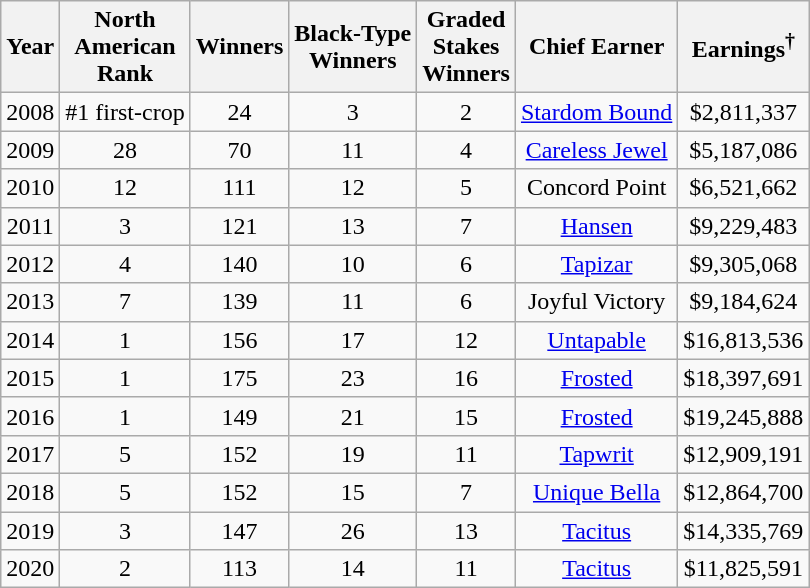<table class="wikitable sortable" style="text-align:center">
<tr>
<th scope="col">Year</th>
<th scope="col">North <br>American <br>Rank</th>
<th scope="col">Winners</th>
<th scope="col">Black-Type <br>Winners</th>
<th scope="col">Graded <br>Stakes <br>Winners</th>
<th scope="col">Chief Earner</th>
<th scope="col">Earnings<sup>†</sup></th>
</tr>
<tr>
<td>2008</td>
<td>#1 first-crop</td>
<td>24</td>
<td>3</td>
<td>2</td>
<td><a href='#'>Stardom Bound</a></td>
<td>$2,811,337</td>
</tr>
<tr>
<td>2009</td>
<td>28</td>
<td>70</td>
<td>11</td>
<td>4</td>
<td><a href='#'>Careless Jewel</a></td>
<td>$5,187,086</td>
</tr>
<tr>
<td>2010</td>
<td>12</td>
<td>111</td>
<td>12</td>
<td>5</td>
<td>Concord Point</td>
<td>$6,521,662</td>
</tr>
<tr>
<td>2011</td>
<td>3</td>
<td>121</td>
<td>13</td>
<td>7</td>
<td><a href='#'>Hansen</a></td>
<td>$9,229,483</td>
</tr>
<tr>
<td>2012</td>
<td>4</td>
<td>140</td>
<td>10</td>
<td>6</td>
<td><a href='#'>Tapizar</a></td>
<td>$9,305,068</td>
</tr>
<tr>
<td>2013</td>
<td>7</td>
<td>139</td>
<td>11</td>
<td>6</td>
<td>Joyful Victory</td>
<td>$9,184,624</td>
</tr>
<tr>
<td>2014</td>
<td>1</td>
<td>156</td>
<td>17</td>
<td>12</td>
<td><a href='#'>Untapable</a></td>
<td>$16,813,536</td>
</tr>
<tr>
<td>2015</td>
<td>1</td>
<td>175</td>
<td>23</td>
<td>16</td>
<td><a href='#'>Frosted</a></td>
<td>$18,397,691</td>
</tr>
<tr>
<td>2016</td>
<td>1</td>
<td>149</td>
<td>21</td>
<td>15</td>
<td><a href='#'>Frosted</a></td>
<td>$19,245,888</td>
</tr>
<tr>
<td>2017</td>
<td>5</td>
<td>152</td>
<td>19</td>
<td>11</td>
<td><a href='#'>Tapwrit</a></td>
<td>$12,909,191</td>
</tr>
<tr>
<td>2018</td>
<td>5</td>
<td>152</td>
<td>15</td>
<td>7</td>
<td><a href='#'>Unique Bella</a></td>
<td>$12,864,700</td>
</tr>
<tr>
<td>2019</td>
<td>3</td>
<td>147</td>
<td>26</td>
<td>13</td>
<td><a href='#'>Tacitus</a></td>
<td>$14,335,769</td>
</tr>
<tr>
<td>2020</td>
<td>2</td>
<td>113</td>
<td>14</td>
<td>11</td>
<td><a href='#'>Tacitus</a></td>
<td>$11,825,591</td>
</tr>
</table>
